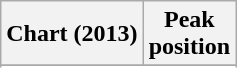<table class="wikitable sortable">
<tr>
<th>Chart (2013)</th>
<th>Peak<br>position</th>
</tr>
<tr>
</tr>
<tr>
</tr>
<tr>
</tr>
<tr>
</tr>
</table>
